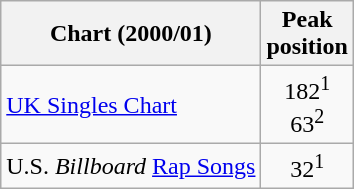<table class="wikitable sortable">
<tr>
<th>Chart (2000/01)</th>
<th>Peak<br>position</th>
</tr>
<tr>
<td align="left"><a href='#'>UK Singles Chart</a></td>
<td style="text-align:center;">182<sup>1</sup><br>63<sup>2</sup></td>
</tr>
<tr>
<td>U.S. <em>Billboard</em> <a href='#'>Rap Songs</a></td>
<td style="text-align:center;">32<sup>1</sup></td>
</tr>
</table>
